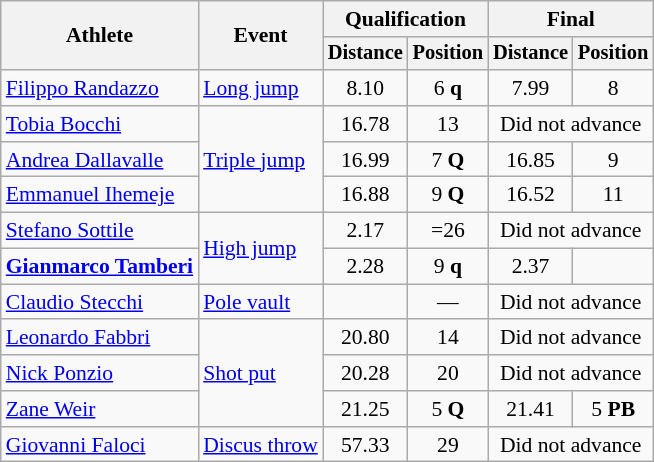<table class=wikitable style="font-size:90%">
<tr>
<th rowspan="2">Athlete</th>
<th rowspan="2">Event</th>
<th colspan="2">Qualification</th>
<th colspan="2">Final</th>
</tr>
<tr style="font-size:95%">
<th>Distance</th>
<th>Position</th>
<th>Distance</th>
<th>Position</th>
</tr>
<tr align=center>
<td align="left"><a href='#'>Filippo Randazzo</a></td>
<td align="left"><a href='#'>Long jump</a></td>
<td>8.10</td>
<td>6 <strong>q</strong></td>
<td>7.99</td>
<td>8</td>
</tr>
<tr align=center>
<td align="left"><a href='#'>Tobia Bocchi</a></td>
<td align="left" rowspan=3><a href='#'>Triple jump</a></td>
<td>16.78</td>
<td>13</td>
<td colspan=2>Did not advance</td>
</tr>
<tr align=center>
<td align="left"><a href='#'>Andrea Dallavalle</a></td>
<td>16.99</td>
<td>7 <strong>Q</strong></td>
<td>16.85</td>
<td>9</td>
</tr>
<tr align=center>
<td align="left"><a href='#'>Emmanuel Ihemeje</a></td>
<td>16.88</td>
<td>9 <strong>Q</strong></td>
<td>16.52</td>
<td>11</td>
</tr>
<tr align=center>
<td align="left"><a href='#'>Stefano Sottile</a></td>
<td align="left" rowspan=2><a href='#'>High jump</a></td>
<td>2.17</td>
<td>=26</td>
<td colspan="2">Did not advance</td>
</tr>
<tr align=center>
<td align="left"><strong><a href='#'>Gianmarco Tamberi</a></strong></td>
<td>2.28</td>
<td>9 <strong>q</strong></td>
<td>2.37</td>
<td></td>
</tr>
<tr align=center>
<td align="left"><a href='#'>Claudio Stecchi</a></td>
<td align="left"><a href='#'>Pole vault</a></td>
<td></td>
<td>—</td>
<td colspan=2>Did not advance</td>
</tr>
<tr align=center>
<td align="left"><a href='#'>Leonardo Fabbri</a></td>
<td align="left" rowspan=3><a href='#'>Shot put</a></td>
<td>20.80</td>
<td>14</td>
<td colspan="2">Did not advance</td>
</tr>
<tr align=center>
<td align="left"><a href='#'>Nick Ponzio</a></td>
<td>20.28</td>
<td>20</td>
<td colspan="2">Did not advance</td>
</tr>
<tr align=center>
<td align="left"><a href='#'>Zane Weir</a></td>
<td>21.25</td>
<td>5 <strong>Q</strong></td>
<td>21.41</td>
<td>5 <strong>PB</strong></td>
</tr>
<tr align=center>
<td align="left"><a href='#'>Giovanni Faloci</a></td>
<td align="left"><a href='#'>Discus throw</a></td>
<td>57.33</td>
<td>29</td>
<td colspan="2">Did not advance</td>
</tr>
</table>
